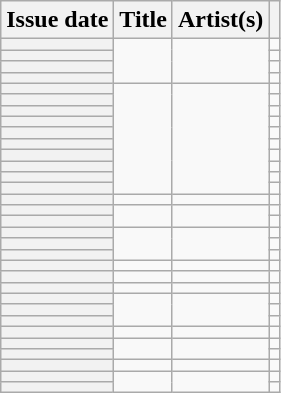<table class="wikitable sortable plainrowheaders" style="text-align: center">
<tr>
<th scope="col">Issue date</th>
<th scope="col">Title</th>
<th scope="col">Artist(s)</th>
<th scope="col" class="unsortable"></th>
</tr>
<tr>
<th scope="row" style="text-align:center;"></th>
<td rowspan="4"></td>
<td rowspan="4"></td>
<td></td>
</tr>
<tr>
<th scope="row" style="text-align:center;"></th>
<td></td>
</tr>
<tr>
<th scope="row" style="text-align:center;"></th>
<td></td>
</tr>
<tr>
<th scope="row" style="text-align:center;"></th>
<td></td>
</tr>
<tr>
<th scope="row" style="text-align:center;"></th>
<td rowspan="10"></td>
<td rowspan="10"></td>
<td></td>
</tr>
<tr>
<th scope="row" style="text-align:center;"></th>
<td></td>
</tr>
<tr>
<th scope="row" style="text-align:center;"></th>
<td></td>
</tr>
<tr>
<th scope="row" style="text-align:center;"></th>
<td></td>
</tr>
<tr>
<th scope="row" style="text-align:center;"></th>
<td></td>
</tr>
<tr>
<th scope="row" style="text-align:center;"></th>
<td></td>
</tr>
<tr>
<th scope="row" style="text-align:center;"></th>
<td></td>
</tr>
<tr>
<th scope="row" style="text-align:center;"></th>
<td></td>
</tr>
<tr>
<th scope="row" style="text-align:center;"></th>
<td></td>
</tr>
<tr>
<th scope="row" style="text-align:center;"></th>
<td></td>
</tr>
<tr>
<th scope="row" style="text-align:center;"></th>
<td></td>
<td></td>
<td></td>
</tr>
<tr>
<th scope="row" style="text-align:center;"></th>
<td rowspan="2"></td>
<td rowspan="2"></td>
<td></td>
</tr>
<tr>
<th scope="row" style="text-align:center;"></th>
<td></td>
</tr>
<tr>
<th scope="row" style="text-align:center;"></th>
<td rowspan="3"></td>
<td rowspan="3"></td>
<td></td>
</tr>
<tr>
<th scope="row" style="text-align:center;"></th>
<td></td>
</tr>
<tr>
<th scope="row" style="text-align:center;"></th>
<td></td>
</tr>
<tr>
<th scope="row" style="text-align:center;"></th>
<td></td>
<td></td>
<td></td>
</tr>
<tr>
<th scope="row" style="text-align:center;"></th>
<td></td>
<td></td>
<td></td>
</tr>
<tr>
<th scope="row" style="text-align:center;"></th>
<td></td>
<td></td>
<td></td>
</tr>
<tr>
<th scope="row" style="text-align:center;"></th>
<td rowspan="3"></td>
<td rowspan="3"></td>
<td></td>
</tr>
<tr>
<th scope="row" style="text-align:center;"></th>
<td></td>
</tr>
<tr>
<th scope="row" style="text-align:center;"></th>
<td></td>
</tr>
<tr>
<th scope="row" style="text-align:center;"></th>
<td></td>
<td></td>
<td></td>
</tr>
<tr>
<th scope="row" style="text-align:center;"></th>
<td rowspan="2"></td>
<td rowspan="2"> </td>
<td></td>
</tr>
<tr>
<th scope="row" style="text-align:center;"></th>
<td></td>
</tr>
<tr>
<th scope="row" style="text-align:center;"></th>
<td></td>
<td></td>
<td></td>
</tr>
<tr>
<th scope="row" style="text-align:center;"></th>
<td rowspan="2"></td>
<td rowspan="2"></td>
<td></td>
</tr>
<tr>
<th scope="row" style="text-align:center;"></th>
<td></td>
</tr>
</table>
